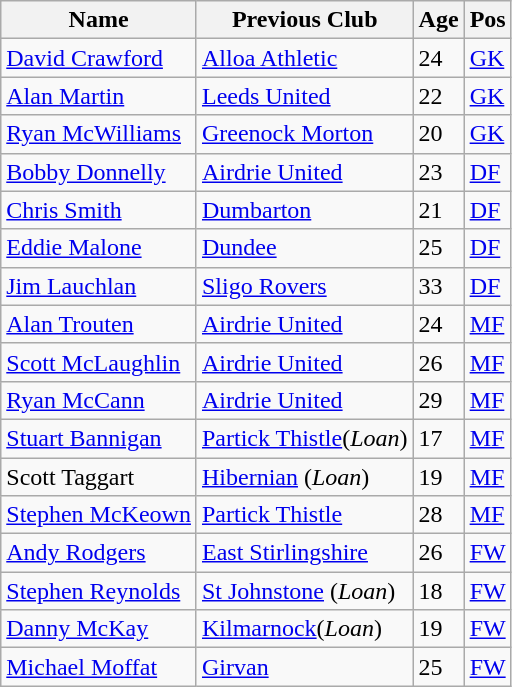<table class="wikitable">
<tr>
<th>Name</th>
<th>Previous Club</th>
<th>Age</th>
<th>Pos</th>
</tr>
<tr>
<td><a href='#'>David Crawford</a></td>
<td><a href='#'>Alloa Athletic</a></td>
<td>24</td>
<td><a href='#'>GK</a></td>
</tr>
<tr>
<td><a href='#'>Alan Martin</a></td>
<td><a href='#'>Leeds United</a></td>
<td>22</td>
<td><a href='#'>GK</a></td>
</tr>
<tr>
<td><a href='#'>Ryan McWilliams</a></td>
<td><a href='#'>Greenock Morton</a></td>
<td>20</td>
<td><a href='#'>GK</a></td>
</tr>
<tr>
<td><a href='#'>Bobby Donnelly</a></td>
<td><a href='#'>Airdrie United</a></td>
<td>23</td>
<td><a href='#'>DF</a></td>
</tr>
<tr>
<td><a href='#'>Chris Smith</a></td>
<td><a href='#'>Dumbarton</a></td>
<td>21</td>
<td><a href='#'>DF</a></td>
</tr>
<tr>
<td><a href='#'>Eddie Malone</a></td>
<td><a href='#'>Dundee</a></td>
<td>25</td>
<td><a href='#'>DF</a></td>
</tr>
<tr>
<td><a href='#'>Jim Lauchlan</a></td>
<td><a href='#'>Sligo Rovers</a></td>
<td>33</td>
<td><a href='#'>DF</a></td>
</tr>
<tr>
<td><a href='#'>Alan Trouten</a></td>
<td><a href='#'>Airdrie United</a></td>
<td>24</td>
<td><a href='#'>MF</a></td>
</tr>
<tr>
<td><a href='#'>Scott McLaughlin</a></td>
<td><a href='#'>Airdrie United</a></td>
<td>26</td>
<td><a href='#'>MF</a></td>
</tr>
<tr>
<td><a href='#'>Ryan McCann</a></td>
<td><a href='#'>Airdrie United</a></td>
<td>29</td>
<td><a href='#'>MF</a></td>
</tr>
<tr>
<td><a href='#'>Stuart Bannigan</a></td>
<td><a href='#'>Partick Thistle</a>(<em>Loan</em>)</td>
<td>17</td>
<td><a href='#'>MF</a></td>
</tr>
<tr>
<td>Scott Taggart</td>
<td><a href='#'>Hibernian</a> (<em>Loan</em>)</td>
<td>19</td>
<td><a href='#'>MF</a></td>
</tr>
<tr>
<td><a href='#'>Stephen McKeown</a></td>
<td><a href='#'>Partick Thistle</a></td>
<td>28</td>
<td><a href='#'>MF</a></td>
</tr>
<tr>
<td><a href='#'>Andy Rodgers</a></td>
<td><a href='#'>East Stirlingshire</a></td>
<td>26</td>
<td><a href='#'>FW</a></td>
</tr>
<tr>
<td><a href='#'>Stephen Reynolds</a></td>
<td><a href='#'>St Johnstone</a> (<em>Loan</em>)</td>
<td>18</td>
<td><a href='#'>FW</a></td>
</tr>
<tr>
<td><a href='#'>Danny McKay</a></td>
<td><a href='#'>Kilmarnock</a>(<em>Loan</em>)</td>
<td>19</td>
<td><a href='#'>FW</a></td>
</tr>
<tr>
<td><a href='#'>Michael Moffat</a></td>
<td><a href='#'>Girvan</a></td>
<td>25</td>
<td><a href='#'>FW</a></td>
</tr>
</table>
